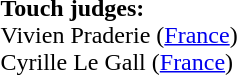<table style="width:100%">
<tr>
<td><br><strong>Touch judges:</strong>
<br>Vivien Praderie (<a href='#'>France</a>)
<br>Cyrille Le Gall (<a href='#'>France</a>)</td>
</tr>
</table>
